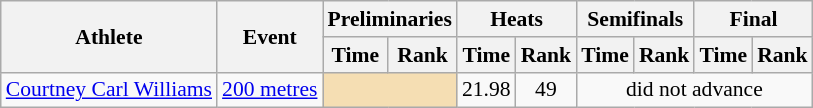<table class=wikitable style="font-size:90%;">
<tr>
<th rowspan="2">Athlete</th>
<th rowspan="2">Event</th>
<th colspan="2">Preliminaries</th>
<th colspan="2">Heats</th>
<th colspan="2">Semifinals</th>
<th colspan="2">Final</th>
</tr>
<tr>
<th>Time</th>
<th>Rank</th>
<th>Time</th>
<th>Rank</th>
<th>Time</th>
<th>Rank</th>
<th>Time</th>
<th>Rank</th>
</tr>
<tr style="border-top: single;">
<td><a href='#'>Courtney Carl Williams</a></td>
<td><a href='#'>200 metres</a></td>
<td colspan= 2 bgcolor="wheat"></td>
<td align=center>21.98</td>
<td align=center>49</td>
<td align=center colspan=4>did not advance</td>
</tr>
</table>
